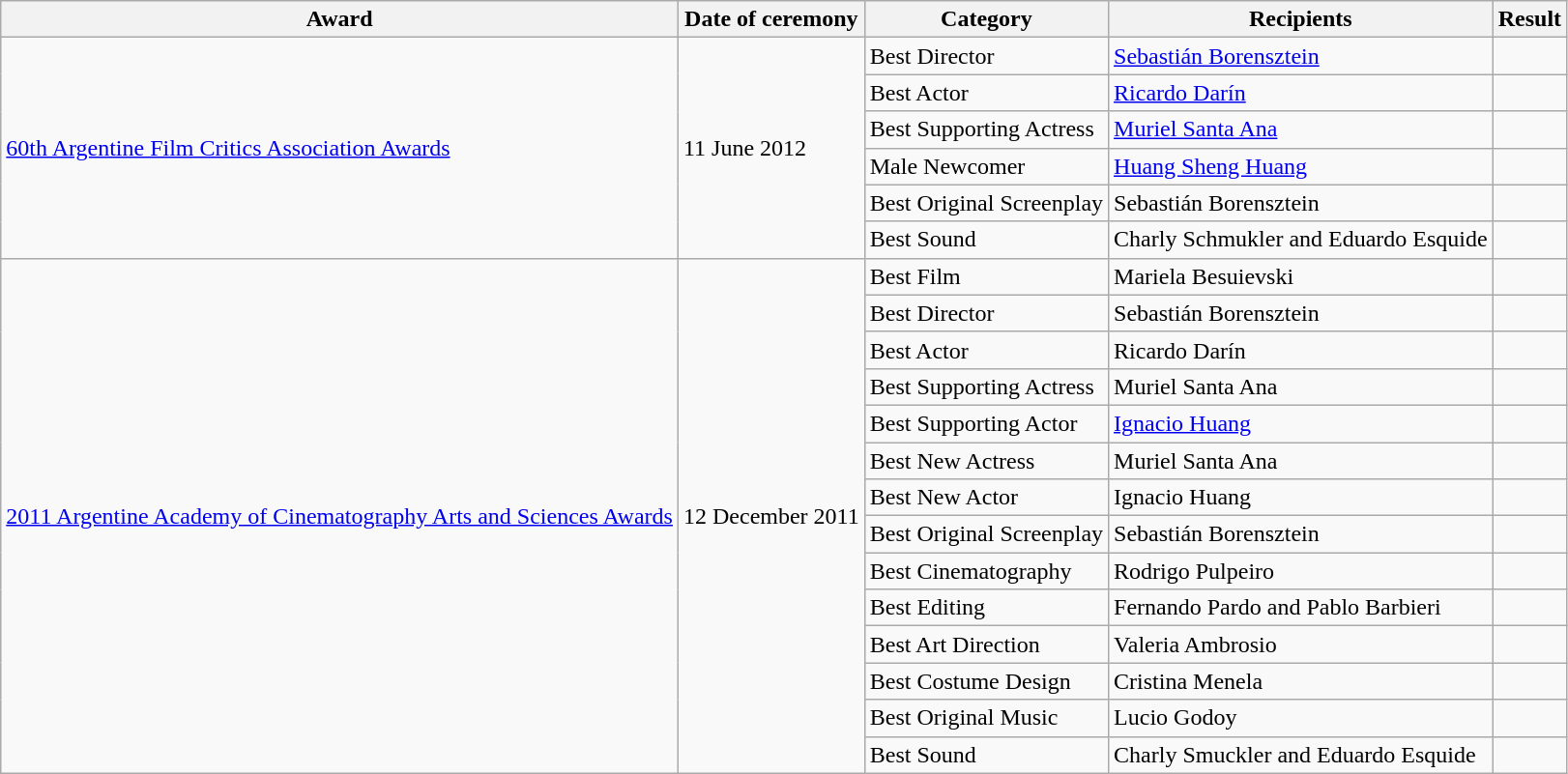<table class="wikitable sortable">
<tr>
<th>Award</th>
<th>Date of ceremony</th>
<th>Category</th>
<th>Recipients</th>
<th>Result</th>
</tr>
<tr>
<td rowspan="6"><a href='#'>60th Argentine Film Critics Association Awards</a></td>
<td rowspan="6">11 June 2012</td>
<td>Best Director</td>
<td><a href='#'>Sebastián Borensztein</a></td>
<td></td>
</tr>
<tr>
<td>Best Actor</td>
<td><a href='#'>Ricardo Darín</a></td>
<td></td>
</tr>
<tr>
<td>Best Supporting Actress</td>
<td><a href='#'>Muriel Santa Ana</a></td>
<td></td>
</tr>
<tr>
<td>Male Newcomer</td>
<td><a href='#'>Huang Sheng Huang</a></td>
<td></td>
</tr>
<tr>
<td>Best Original Screenplay</td>
<td>Sebastián Borensztein</td>
<td></td>
</tr>
<tr>
<td>Best Sound</td>
<td>Charly Schmukler and Eduardo Esquide</td>
<td></td>
</tr>
<tr>
<td rowspan="14"><a href='#'>2011 Argentine Academy of Cinematography Arts and Sciences Awards</a></td>
<td rowspan="14">12 December 2011</td>
<td>Best Film</td>
<td>Mariela Besuievski</td>
<td></td>
</tr>
<tr>
<td>Best Director</td>
<td>Sebastián Borensztein</td>
<td></td>
</tr>
<tr>
<td>Best Actor</td>
<td>Ricardo Darín</td>
<td></td>
</tr>
<tr>
<td>Best Supporting Actress</td>
<td>Muriel Santa Ana</td>
<td></td>
</tr>
<tr>
<td>Best Supporting Actor</td>
<td><a href='#'>Ignacio Huang</a></td>
<td></td>
</tr>
<tr>
<td>Best New Actress</td>
<td>Muriel Santa Ana</td>
<td></td>
</tr>
<tr>
<td>Best New Actor</td>
<td>Ignacio Huang</td>
<td></td>
</tr>
<tr>
<td>Best Original Screenplay</td>
<td>Sebastián Borensztein</td>
<td></td>
</tr>
<tr>
<td>Best Cinematography</td>
<td>Rodrigo Pulpeiro</td>
<td></td>
</tr>
<tr>
<td>Best Editing</td>
<td>Fernando Pardo and Pablo Barbieri</td>
<td></td>
</tr>
<tr>
<td>Best Art Direction</td>
<td>Valeria Ambrosio</td>
<td></td>
</tr>
<tr>
<td>Best Costume Design</td>
<td>Cristina Menela</td>
<td></td>
</tr>
<tr>
<td>Best Original Music</td>
<td>Lucio Godoy</td>
<td></td>
</tr>
<tr>
<td>Best Sound</td>
<td>Charly Smuckler and Eduardo Esquide</td>
<td></td>
</tr>
</table>
